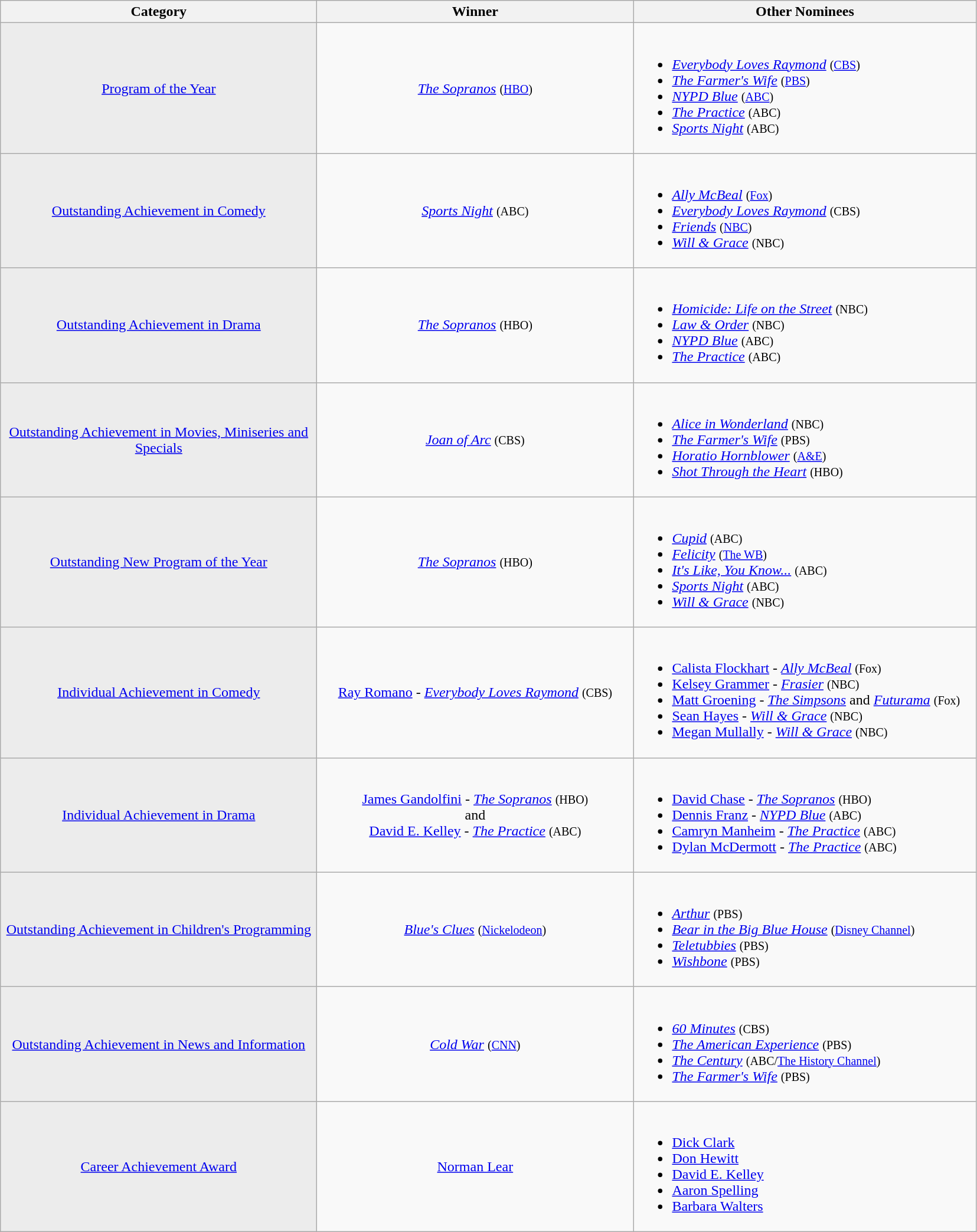<table class="wikitable">
<tr>
<th width="350">Category</th>
<th width="350">Winner</th>
<th width="380">Other Nominees</th>
</tr>
<tr>
<td align="center" style="background: #ececec; color: grey; vertical-align: middle; text-align: center;" class="table-na"><a href='#'>Program of the Year</a></td>
<td align="center"><em><a href='#'>The Sopranos</a></em> <small>(<a href='#'>HBO</a>)</small></td>
<td><br><ul><li><em><a href='#'>Everybody Loves Raymond</a></em> <small>(<a href='#'>CBS</a>)</small></li><li><em><a href='#'>The Farmer's Wife</a></em> <small>(<a href='#'>PBS</a>)</small></li><li><em><a href='#'>NYPD Blue</a></em> <small>(<a href='#'>ABC</a>)</small></li><li><em><a href='#'>The Practice</a></em> <small>(ABC)</small></li><li><em><a href='#'>Sports Night</a></em> <small>(ABC)</small></li></ul></td>
</tr>
<tr>
<td align="center" style="background: #ececec; color: grey; vertical-align: middle; text-align: center;" class="table-na"><a href='#'>Outstanding Achievement in Comedy</a></td>
<td align="center"><em><a href='#'>Sports Night</a></em> <small>(ABC)</small></td>
<td><br><ul><li><em><a href='#'>Ally McBeal</a></em> <small>(<a href='#'>Fox</a>)</small></li><li><em><a href='#'>Everybody Loves Raymond</a></em> <small>(CBS)</small></li><li><em><a href='#'>Friends</a></em> <small>(<a href='#'>NBC</a>)</small></li><li><em><a href='#'>Will & Grace</a></em> <small>(NBC)</small></li></ul></td>
</tr>
<tr>
<td align="center" style="background: #ececec; color: grey; vertical-align: middle; text-align: center;" class="table-na"><a href='#'>Outstanding Achievement in Drama</a></td>
<td align="center"><em><a href='#'>The Sopranos</a></em> <small>(HBO)</small></td>
<td><br><ul><li><em><a href='#'>Homicide: Life on the Street</a></em> <small>(NBC)</small></li><li><em><a href='#'>Law & Order</a></em> <small>(NBC)</small></li><li><em><a href='#'>NYPD Blue</a></em> <small>(ABC)</small></li><li><em><a href='#'>The Practice</a></em> <small>(ABC)</small></li></ul></td>
</tr>
<tr>
<td align="center" style="background: #ececec; color: grey; vertical-align: middle; text-align: center;" class="table-na"><a href='#'>Outstanding Achievement in Movies, Miniseries and Specials</a></td>
<td align="center"><em><a href='#'>Joan of Arc</a></em> <small>(CBS)</small></td>
<td><br><ul><li><em><a href='#'>Alice in Wonderland</a></em> <small>(NBC)</small></li><li><em><a href='#'>The Farmer's Wife</a></em> <small>(PBS)</small></li><li><em><a href='#'>Horatio Hornblower</a></em> <small>(<a href='#'>A&E</a>)</small></li><li><em><a href='#'>Shot Through the Heart</a></em> <small>(HBO)</small></li></ul></td>
</tr>
<tr>
<td align="center" style="background: #ececec; color: grey; vertical-align: middle; text-align: center;" class="table-na"><a href='#'>Outstanding New Program of the Year</a></td>
<td align="center"><em><a href='#'>The Sopranos</a></em> <small>(HBO)</small></td>
<td><br><ul><li><em><a href='#'>Cupid</a></em> <small>(ABC)</small></li><li><em><a href='#'>Felicity</a></em> <small>(<a href='#'>The WB</a>)</small></li><li><em><a href='#'>It's Like, You Know...</a></em> <small>(ABC)</small></li><li><em><a href='#'>Sports Night</a></em> <small>(ABC)</small></li><li><em><a href='#'>Will & Grace</a></em> <small>(NBC)</small></li></ul></td>
</tr>
<tr>
<td align="center" style="background: #ececec; color: grey; vertical-align: middle; text-align: center;" class="table-na"><a href='#'>Individual Achievement in Comedy</a></td>
<td align="center"><a href='#'>Ray Romano</a> - <em><a href='#'>Everybody Loves Raymond</a></em> <small>(CBS)</small></td>
<td><br><ul><li><a href='#'>Calista Flockhart</a> - <em><a href='#'>Ally McBeal</a></em> <small>(Fox)</small></li><li><a href='#'>Kelsey Grammer</a> - <em><a href='#'>Frasier</a></em> <small>(NBC)</small></li><li><a href='#'>Matt Groening</a> - <em><a href='#'>The Simpsons</a></em> and <em><a href='#'>Futurama</a></em> <small>(Fox)</small></li><li><a href='#'>Sean Hayes</a> - <em><a href='#'>Will & Grace</a></em> <small>(NBC)</small></li><li><a href='#'>Megan Mullally</a> - <em><a href='#'>Will & Grace</a></em> <small>(NBC)</small></li></ul></td>
</tr>
<tr>
<td align="center" style="background: #ececec; color: grey; vertical-align: middle; text-align: center;" class="table-na"><a href='#'>Individual Achievement in Drama</a></td>
<td align="center"><a href='#'>James Gandolfini</a> - <em><a href='#'>The Sopranos</a></em> <small>(HBO)</small><br>and<br><a href='#'>David E. Kelley</a> - <em><a href='#'>The Practice</a></em> <small>(ABC)</small></td>
<td><br><ul><li><a href='#'>David Chase</a> - <em><a href='#'>The Sopranos</a></em> <small>(HBO)</small></li><li><a href='#'>Dennis Franz</a> - <em><a href='#'>NYPD Blue</a></em> <small>(ABC)</small></li><li><a href='#'>Camryn Manheim</a> - <em><a href='#'>The Practice</a></em> <small>(ABC)</small></li><li><a href='#'>Dylan McDermott</a> - <em><a href='#'>The Practice</a></em> <small>(ABC)</small></li></ul></td>
</tr>
<tr>
<td align="center" style="background: #ececec; color: grey; vertical-align: middle; text-align: center;" class="table-na"><a href='#'>Outstanding Achievement in Children's Programming</a></td>
<td align="center"><em><a href='#'>Blue's Clues</a></em> <small>(<a href='#'>Nickelodeon</a>)</small></td>
<td><br><ul><li><em><a href='#'>Arthur</a></em> <small>(PBS)</small></li><li><em><a href='#'>Bear in the Big Blue House</a></em> <small>(<a href='#'>Disney Channel</a>)</small></li><li><em><a href='#'>Teletubbies</a></em> <small>(PBS)</small></li><li><em><a href='#'>Wishbone</a></em> <small>(PBS)</small></li></ul></td>
</tr>
<tr>
<td align="center" style="background: #ececec; color: grey; vertical-align: middle; text-align: center;" class="table-na"><a href='#'>Outstanding Achievement in News and Information</a></td>
<td align="center"><em><a href='#'>Cold War</a></em> <small>(<a href='#'>CNN</a>)</small></td>
<td><br><ul><li><em><a href='#'>60 Minutes</a></em> <small>(CBS)</small></li><li><em><a href='#'>The American Experience</a></em> <small>(PBS)</small></li><li><em><a href='#'>The Century</a></em> <small>(ABC/<a href='#'>The History Channel</a>)</small></li><li><em><a href='#'>The Farmer's Wife</a></em> <small>(PBS)</small></li></ul></td>
</tr>
<tr>
<td align="center" style="background: #ececec; color: grey; vertical-align: middle; text-align: center;" class="table-na"><a href='#'>Career Achievement Award</a></td>
<td align="center"><a href='#'>Norman Lear</a></td>
<td><br><ul><li><a href='#'>Dick Clark</a></li><li><a href='#'>Don Hewitt</a></li><li><a href='#'>David E. Kelley</a></li><li><a href='#'>Aaron Spelling</a></li><li><a href='#'>Barbara Walters</a></li></ul></td>
</tr>
</table>
